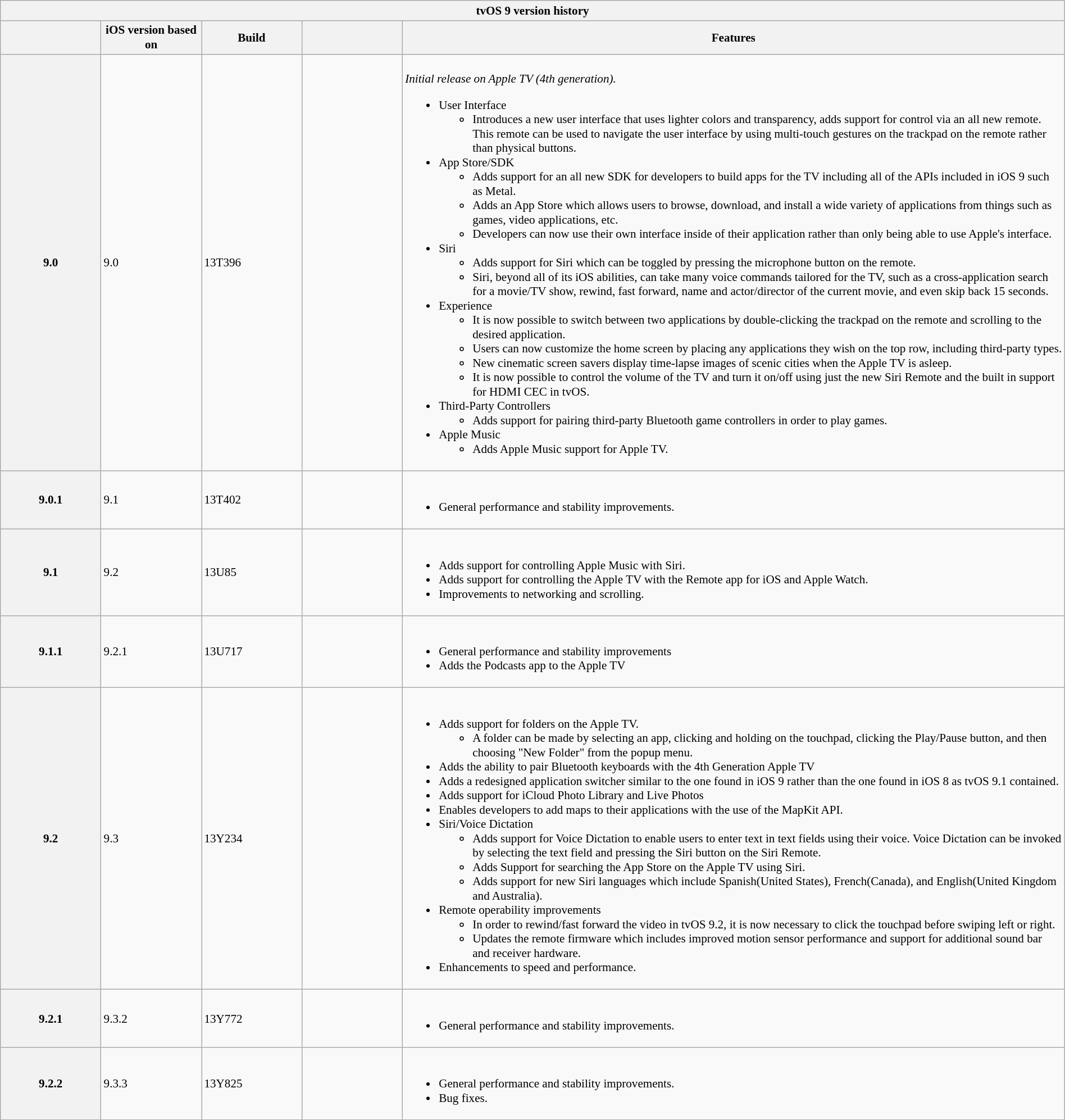<table class="wikitable mw-collapsible mw-collapsed" style="width:100%; font-size:88%;">
<tr>
<th colspan="5">tvOS 9 version history</th>
</tr>
<tr>
<th style="width:8em;"></th>
<th style="width:8em;">iOS version based on</th>
<th style="width:8em;">Build</th>
<th style="width:8em;"></th>
<th>Features</th>
</tr>
<tr>
<th>9.0</th>
<td>9.0</td>
<td>13T396</td>
<td></td>
<td><br><em>Initial release on Apple TV (4th generation).</em><ul><li>User Interface<ul><li>Introduces a new user interface that uses lighter colors and transparency, adds support for control via an all new remote. This remote can be used to navigate the user interface by using multi-touch gestures on the trackpad on the remote rather than physical buttons.</li></ul></li><li>App Store/SDK<ul><li>Adds support for an all new SDK for developers to build apps for the TV including all of the APIs included in iOS 9 such as Metal.</li><li>Adds an App Store which allows users to browse, download, and install a wide variety of applications from things such as games, video applications, etc.</li><li>Developers can now use their own interface inside of their application rather than only being able to use Apple's interface.</li></ul></li><li>Siri<ul><li>Adds support for Siri which can be toggled by pressing the microphone button on the remote.</li><li>Siri, beyond all of its iOS abilities, can take many voice commands tailored for the TV, such as a cross-application search for a movie/TV show, rewind, fast forward, name and actor/director of the current movie, and even skip back 15 seconds.</li></ul></li><li>Experience<ul><li>It is now possible to switch between two applications by double-clicking the trackpad on the remote and scrolling to the desired application.</li><li>Users can now customize the home screen by placing any applications they wish on the top row, including third-party types.</li><li>New cinematic screen savers display time-lapse images of scenic cities when the Apple TV is asleep.</li><li>It is now possible to control the volume of the TV and turn it on/off using just the new Siri Remote and the built in support for HDMI CEC in tvOS.</li></ul></li><li>Third-Party Controllers<ul><li>Adds support for pairing third-party Bluetooth game controllers in order to play games.</li></ul></li><li>Apple Music<ul><li>Adds Apple Music support for Apple TV.</li></ul></li></ul></td>
</tr>
<tr>
<th>9.0.1</th>
<td>9.1</td>
<td>13T402</td>
<td></td>
<td><br><ul><li>General performance and stability improvements.</li></ul></td>
</tr>
<tr>
<th>9.1</th>
<td>9.2</td>
<td>13U85</td>
<td></td>
<td><br><ul><li>Adds support for controlling Apple Music with Siri.</li><li>Adds support for controlling the Apple TV with the Remote app for iOS and Apple Watch.</li><li>Improvements to networking and scrolling.</li></ul></td>
</tr>
<tr>
<th>9.1.1</th>
<td>9.2.1</td>
<td>13U717</td>
<td></td>
<td><br><ul><li>General performance and stability improvements</li><li>Adds the Podcasts app to the Apple TV</li></ul></td>
</tr>
<tr>
<th>9.2</th>
<td>9.3</td>
<td>13Y234</td>
<td></td>
<td><br><ul><li>Adds support for folders on the Apple TV.<ul><li>A folder can be made by selecting an app, clicking and holding on the touchpad, clicking the Play/Pause button, and then choosing "New Folder" from the popup menu.</li></ul></li><li>Adds the ability to pair Bluetooth keyboards with the 4th Generation Apple TV</li><li>Adds a redesigned application switcher similar to the one found in iOS 9 rather than the one found in iOS 8 as tvOS 9.1 contained.</li><li>Adds support for iCloud Photo Library and Live Photos</li><li>Enables developers to add maps to their applications with the use of the MapKit API.</li><li>Siri/Voice Dictation<ul><li>Adds support for Voice Dictation to enable users to enter text in text fields using their voice. Voice Dictation can be invoked by selecting the text field and pressing the Siri button on the Siri Remote.</li><li>Adds Support for searching the App Store on the Apple TV using Siri.</li><li>Adds support for new Siri languages which include Spanish(United States), French(Canada), and English(United Kingdom and Australia).</li></ul></li><li>Remote operability improvements<ul><li>In order to rewind/fast forward the video in tvOS 9.2, it is now necessary to click the touchpad before swiping left or right.</li><li>Updates the remote firmware which includes improved motion sensor performance and support for additional sound bar and receiver hardware.</li></ul></li><li>Enhancements to speed and performance.</li></ul></td>
</tr>
<tr>
<th>9.2.1</th>
<td>9.3.2</td>
<td>13Y772</td>
<td></td>
<td><br><ul><li>General performance and stability improvements.</li></ul></td>
</tr>
<tr>
<th>9.2.2</th>
<td>9.3.3</td>
<td>13Y825</td>
<td></td>
<td><br><ul><li>General performance and stability improvements.</li><li>Bug fixes.</li></ul></td>
</tr>
</table>
